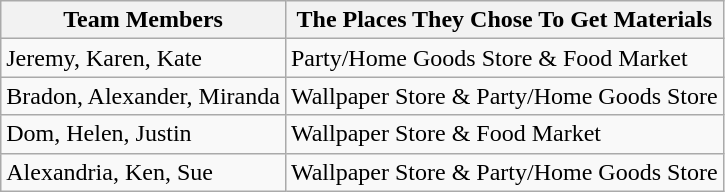<table class="wikitable">
<tr>
<th>Team Members</th>
<th>The Places They Chose To Get Materials</th>
</tr>
<tr>
<td>Jeremy, Karen, Kate</td>
<td>Party/Home Goods Store & Food Market</td>
</tr>
<tr>
<td>Bradon, Alexander, Miranda</td>
<td>Wallpaper Store & Party/Home Goods Store</td>
</tr>
<tr>
<td>Dom, Helen, Justin</td>
<td>Wallpaper Store & Food Market</td>
</tr>
<tr>
<td>Alexandria, Ken, Sue</td>
<td>Wallpaper Store & Party/Home Goods Store</td>
</tr>
</table>
